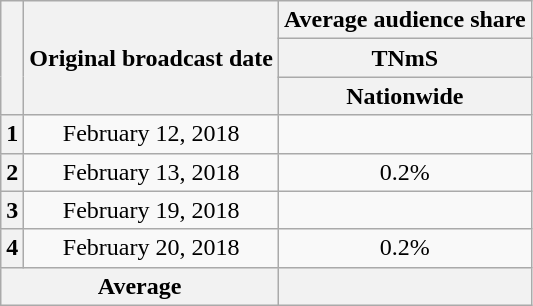<table class="wikitable" style="text-align:center">
<tr>
<th rowspan="3"></th>
<th rowspan="3">Original broadcast date</th>
<th colspan="3">Average audience share</th>
</tr>
<tr>
<th>TNmS</th>
</tr>
<tr>
<th>Nationwide</th>
</tr>
<tr>
<th>1</th>
<td>February 12, 2018</td>
<td></td>
</tr>
<tr>
<th>2</th>
<td>February 13, 2018</td>
<td>0.2%</td>
</tr>
<tr>
<th>3</th>
<td>February 19, 2018</td>
<td></td>
</tr>
<tr>
<th>4</th>
<td>February 20, 2018</td>
<td>0.2%</td>
</tr>
<tr>
<th colspan=2>Average</th>
<th></th>
</tr>
</table>
